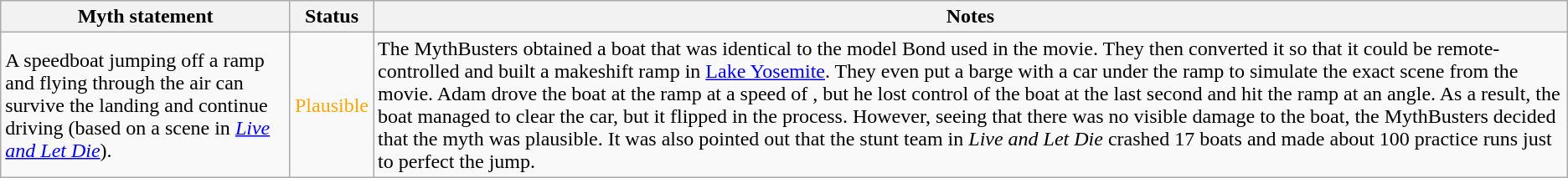<table class="wikitable plainrowheaders">
<tr>
<th>Myth statement</th>
<th>Status</th>
<th>Notes</th>
</tr>
<tr>
<td>A speedboat jumping off a ramp and flying through the air can survive the landing and continue driving (based on a scene in <em><a href='#'>Live and Let Die</a></em>).</td>
<td style="color:orange">Plausible</td>
<td>The MythBusters obtained a boat that was identical to the model Bond used in the movie. They then converted it so that it could be remote-controlled and built a makeshift ramp in <a href='#'>Lake Yosemite</a>. They even put a barge with a car under the ramp to simulate the exact scene from the movie. Adam drove the boat at the ramp at a speed of , but he lost control of the boat at the last second and hit the ramp at an angle. As a result, the boat managed to clear the car, but it flipped in the process. However, seeing that there was no visible damage to the boat, the MythBusters decided that the myth was plausible. It was also pointed out that the stunt team in <em>Live and Let Die</em> crashed 17 boats and made about 100 practice runs just to perfect the jump.</td>
</tr>
</table>
